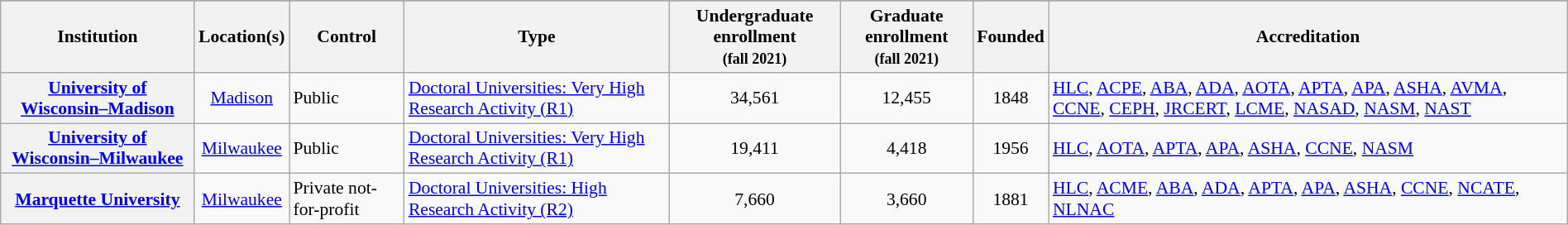<table class="wikitable sortable plainrowheaders" style="text-align:left; width:100%; font-size:90%">
<tr>
</tr>
<tr>
<th scope="col">Institution</th>
<th scope="col">Location(s)</th>
<th scope="col">Control</th>
<th scope="col">Type</th>
<th scope="col">Undergraduate enrollment<br><small>(fall 2021)</small></th>
<th scope="col">Graduate enrollment<br><small>(fall 2021)</small></th>
<th scope="col">Founded</th>
<th scope="col">Accreditation</th>
</tr>
<tr>
<th scope="row"><a href='#'>University of Wisconsin–Madison</a></th>
<td align="center"><a href='#'>Madison</a></td>
<td>Public</td>
<td><a href='#'>Doctoral Universities: Very High Research Activity (R1)</a></td>
<td align="center">34,561</td>
<td align="center">12,455</td>
<td align="center">1848</td>
<td><a href='#'>HLC</a>, <a href='#'>ACPE</a>, <a href='#'>ABA</a>, <a href='#'>ADA</a>, <a href='#'>AOTA</a>, <a href='#'>APTA</a>, <a href='#'>APA</a>, <a href='#'>ASHA</a>, <a href='#'>AVMA</a>, <a href='#'>CCNE</a>, <a href='#'>CEPH</a>, <a href='#'>JRCERT</a>, <a href='#'>LCME</a>, <a href='#'>NASAD</a>, <a href='#'>NASM</a>, <a href='#'>NAST</a></td>
</tr>
<tr>
<th scope="row"><a href='#'>University of Wisconsin–Milwaukee</a></th>
<td align="center"><a href='#'>Milwaukee</a></td>
<td>Public</td>
<td><a href='#'>Doctoral Universities: Very High Research Activity (R1)</a></td>
<td align="center">19,411</td>
<td align="center">4,418</td>
<td align="center">1956</td>
<td><a href='#'>HLC</a>, <a href='#'>AOTA</a>, <a href='#'>APTA</a>, <a href='#'>APA</a>, <a href='#'>ASHA</a>, <a href='#'>CCNE</a>, <a href='#'>NASM</a></td>
</tr>
<tr>
<th scope="row"><a href='#'>Marquette University</a></th>
<td align="center"><a href='#'>Milwaukee</a></td>
<td>Private not-for-profit</td>
<td><a href='#'>Doctoral Universities: High Research Activity (R2)</a></td>
<td align="center">7,660</td>
<td align="center">3,660</td>
<td align="center">1881</td>
<td><a href='#'>HLC</a>, <a href='#'>ACME</a>, <a href='#'>ABA</a>, <a href='#'>ADA</a>, <a href='#'>APTA</a>, <a href='#'>APA</a>, <a href='#'>ASHA</a>, <a href='#'>CCNE</a>, <a href='#'>NCATE</a>, <a href='#'>NLNAC</a></td>
</tr>
</table>
